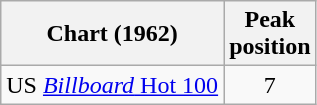<table class="wikitable sortable">
<tr>
<th>Chart (1962)</th>
<th>Peak<br>position</th>
</tr>
<tr>
<td align="left">US <a href='#'><em>Billboard</em> Hot 100</a></td>
<td align="center">7</td>
</tr>
</table>
